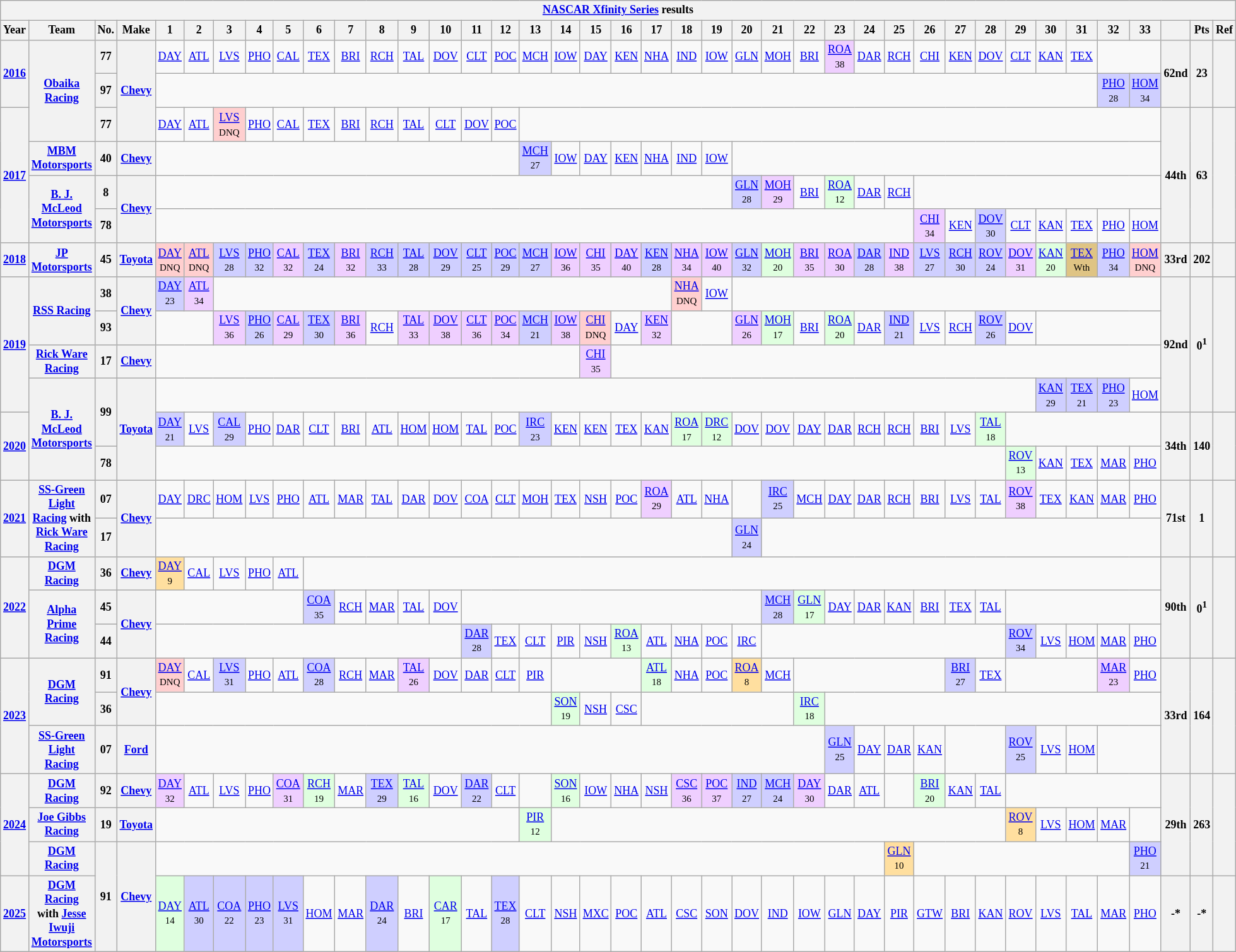<table class="wikitable" style="text-align:center; font-size:75%">
<tr>
<th colspan=40><a href='#'>NASCAR Xfinity Series</a> results</th>
</tr>
<tr>
<th>Year</th>
<th>Team</th>
<th>No.</th>
<th>Make</th>
<th>1</th>
<th>2</th>
<th>3</th>
<th>4</th>
<th>5</th>
<th>6</th>
<th>7</th>
<th>8</th>
<th>9</th>
<th>10</th>
<th>11</th>
<th>12</th>
<th>13</th>
<th>14</th>
<th>15</th>
<th>16</th>
<th>17</th>
<th>18</th>
<th>19</th>
<th>20</th>
<th>21</th>
<th>22</th>
<th>23</th>
<th>24</th>
<th>25</th>
<th>26</th>
<th>27</th>
<th>28</th>
<th>29</th>
<th>30</th>
<th>31</th>
<th>32</th>
<th>33</th>
<th></th>
<th>Pts</th>
<th>Ref</th>
</tr>
<tr>
<th rowspan=2><a href='#'>2016</a></th>
<th rowspan=3><a href='#'>Obaika Racing</a></th>
<th>77</th>
<th rowspan=3><a href='#'>Chevy</a></th>
<td><a href='#'>DAY</a></td>
<td><a href='#'>ATL</a></td>
<td><a href='#'>LVS</a></td>
<td><a href='#'>PHO</a></td>
<td><a href='#'>CAL</a></td>
<td><a href='#'>TEX</a></td>
<td><a href='#'>BRI</a></td>
<td><a href='#'>RCH</a></td>
<td><a href='#'>TAL</a></td>
<td><a href='#'>DOV</a></td>
<td><a href='#'>CLT</a></td>
<td><a href='#'>POC</a></td>
<td><a href='#'>MCH</a></td>
<td><a href='#'>IOW</a></td>
<td><a href='#'>DAY</a></td>
<td><a href='#'>KEN</a></td>
<td><a href='#'>NHA</a></td>
<td><a href='#'>IND</a></td>
<td><a href='#'>IOW</a></td>
<td><a href='#'>GLN</a></td>
<td><a href='#'>MOH</a></td>
<td><a href='#'>BRI</a></td>
<td style="background:#EFCFFF;"><a href='#'>ROA</a><br><small>38</small></td>
<td><a href='#'>DAR</a></td>
<td><a href='#'>RCH</a></td>
<td><a href='#'>CHI</a></td>
<td><a href='#'>KEN</a></td>
<td><a href='#'>DOV</a></td>
<td><a href='#'>CLT</a></td>
<td><a href='#'>KAN</a></td>
<td><a href='#'>TEX</a></td>
<td colspan=2></td>
<th rowspan=2>62nd</th>
<th rowspan=2>23</th>
<th rowspan=2></th>
</tr>
<tr>
<th>97</th>
<td colspan=31></td>
<td style="background:#CFCFFF;"><a href='#'>PHO</a><br><small>28</small></td>
<td style="background:#CFCFFF;"><a href='#'>HOM</a><br><small>34</small></td>
</tr>
<tr>
<th rowspan=4><a href='#'>2017</a></th>
<th>77</th>
<td><a href='#'>DAY</a></td>
<td><a href='#'>ATL</a></td>
<td style="background:#FFCFCF;"><a href='#'>LVS</a><br><small>DNQ</small></td>
<td><a href='#'>PHO</a></td>
<td><a href='#'>CAL</a></td>
<td><a href='#'>TEX</a></td>
<td><a href='#'>BRI</a></td>
<td><a href='#'>RCH</a></td>
<td><a href='#'>TAL</a></td>
<td><a href='#'>CLT</a></td>
<td><a href='#'>DOV</a></td>
<td><a href='#'>POC</a></td>
<td colspan=21></td>
<th rowspan=4>44th</th>
<th rowspan=4>63</th>
<th rowspan=4></th>
</tr>
<tr>
<th><a href='#'>MBM Motorsports</a></th>
<th>40</th>
<th><a href='#'>Chevy</a></th>
<td colspan=12></td>
<td style="background:#CFCFFF;"><a href='#'>MCH</a><br><small>27</small></td>
<td><a href='#'>IOW</a></td>
<td><a href='#'>DAY</a></td>
<td><a href='#'>KEN</a></td>
<td><a href='#'>NHA</a></td>
<td><a href='#'>IND</a></td>
<td><a href='#'>IOW</a></td>
<td colspan=14></td>
</tr>
<tr>
<th rowspan=2><a href='#'>B. J. McLeod Motorsports</a></th>
<th>8</th>
<th rowspan=2><a href='#'>Chevy</a></th>
<td colspan=19></td>
<td style="background:#CFCFFF;"><a href='#'>GLN</a><br><small>28</small></td>
<td style="background:#EFCFFF;"><a href='#'>MOH</a><br><small>29</small></td>
<td><a href='#'>BRI</a></td>
<td style="background:#DFFFDF;"><a href='#'>ROA</a><br><small>12</small></td>
<td><a href='#'>DAR</a></td>
<td><a href='#'>RCH</a></td>
<td colspan=8></td>
</tr>
<tr>
<th>78</th>
<td colspan=25></td>
<td style="background:#EFCFFF;"><a href='#'>CHI</a><br><small>34</small></td>
<td><a href='#'>KEN</a></td>
<td style="background:#CFCFFF;"><a href='#'>DOV</a><br><small>30</small></td>
<td><a href='#'>CLT</a></td>
<td><a href='#'>KAN</a></td>
<td><a href='#'>TEX</a></td>
<td><a href='#'>PHO</a></td>
<td><a href='#'>HOM</a></td>
</tr>
<tr>
<th><a href='#'>2018</a></th>
<th><a href='#'>JP Motorsports</a></th>
<th>45</th>
<th><a href='#'>Toyota</a></th>
<td style="background:#FFCFCF;"><a href='#'>DAY</a><br><small>DNQ</small></td>
<td style="background:#FFCFCF;"><a href='#'>ATL</a><br><small>DNQ</small></td>
<td style="background:#CFCFFF;"><a href='#'>LVS</a><br><small>28</small></td>
<td style="background:#CFCFFF;"><a href='#'>PHO</a><br><small>32</small></td>
<td style="background:#EFCFFF;"><a href='#'>CAL</a><br><small>32</small></td>
<td style="background:#CFCFFF;"><a href='#'>TEX</a><br><small>24</small></td>
<td style="background:#EFCFFF;"><a href='#'>BRI</a><br><small>32</small></td>
<td style="background:#CFCFFF;"><a href='#'>RCH</a><br><small>33</small></td>
<td style="background:#CFCFFF;"><a href='#'>TAL</a><br><small>28</small></td>
<td style="background:#CFCFFF;"><a href='#'>DOV</a><br><small>29</small></td>
<td style="background:#CFCFFF;"><a href='#'>CLT</a><br><small>25</small></td>
<td style="background:#CFCFFF;"><a href='#'>POC</a><br><small>29</small></td>
<td style="background:#CFCFFF;"><a href='#'>MCH</a><br><small>27</small></td>
<td style="background:#EFCFFF;"><a href='#'>IOW</a><br><small>36</small></td>
<td style="background:#EFCFFF;"><a href='#'>CHI</a><br><small>35</small></td>
<td style="background:#EFCFFF;"><a href='#'>DAY</a><br><small>40</small></td>
<td style="background:#CFCFFF;"><a href='#'>KEN</a><br><small>28</small></td>
<td style="background:#EFCFFF;"><a href='#'>NHA</a><br><small>34</small></td>
<td style="background:#EFCFFF;"><a href='#'>IOW</a><br><small>40</small></td>
<td style="background:#CFCFFF;"><a href='#'>GLN</a><br><small>32</small></td>
<td style="background:#DFFFDF;"><a href='#'>MOH</a><br><small>20</small></td>
<td style="background:#EFCFFF;"><a href='#'>BRI</a><br><small>35</small></td>
<td style="background:#EFCFFF;"><a href='#'>ROA</a><br><small>30</small></td>
<td style="background:#CFCFFF;"><a href='#'>DAR</a><br><small>28</small></td>
<td style="background:#EFCFFF;"><a href='#'>IND</a><br><small>38</small></td>
<td style="background:#CFCFFF;"><a href='#'>LVS</a><br><small>27</small></td>
<td style="background:#CFCFFF;"><a href='#'>RCH</a><br><small>30</small></td>
<td style="background:#CFCFFF;"><a href='#'>ROV</a><br><small>24</small></td>
<td style="background:#EFCFFF;"><a href='#'>DOV</a><br><small>31</small></td>
<td style="background:#DFFFDF;"><a href='#'>KAN</a><br><small>20</small></td>
<td style="background:#DFC484;"><a href='#'>TEX</a><br><small>Wth</small></td>
<td style="background:#CFCFFF;"><a href='#'>PHO</a><br><small>34</small></td>
<td style="background:#FFCFCF;"><a href='#'>HOM</a><br><small>DNQ</small></td>
<th>33rd</th>
<th>202</th>
<th></th>
</tr>
<tr>
<th rowspan=4><a href='#'>2019</a></th>
<th rowspan=2><a href='#'>RSS Racing</a></th>
<th>38</th>
<th rowspan=2><a href='#'>Chevy</a></th>
<td style="background:#CFCFFF;"><a href='#'>DAY</a><br><small>23</small></td>
<td style="background:#EFCFFF;"><a href='#'>ATL</a><br><small>34</small></td>
<td colspan=15></td>
<td style="background:#FFCFCF;"><a href='#'>NHA</a><br><small>DNQ</small></td>
<td><a href='#'>IOW</a></td>
<td colspan=14></td>
<th rowspan=4>92nd</th>
<th rowspan=4>0<sup>1</sup></th>
<th rowspan=4></th>
</tr>
<tr>
<th>93</th>
<td colspan=2></td>
<td style="background:#EFCFFF;"><a href='#'>LVS</a><br><small>36</small></td>
<td style="background:#CFCFFF;"><a href='#'>PHO</a><br><small>26</small></td>
<td style="background:#EFCFFF;"><a href='#'>CAL</a><br><small>29</small></td>
<td style="background:#CFCFFF;"><a href='#'>TEX</a><br><small>30</small></td>
<td style="background:#EFCFFF;"><a href='#'>BRI</a><br><small>36</small></td>
<td><a href='#'>RCH</a></td>
<td style="background:#EFCFFF;"><a href='#'>TAL</a><br><small>33</small></td>
<td style="background:#EFCFFF;"><a href='#'>DOV</a><br><small>38</small></td>
<td style="background:#EFCFFF;"><a href='#'>CLT</a><br><small>36</small></td>
<td style="background:#EFCFFF;"><a href='#'>POC</a><br><small>34</small></td>
<td style="background:#CFCFFF;"><a href='#'>MCH</a><br><small>21</small></td>
<td style="background:#EFCFFF;"><a href='#'>IOW</a><br><small>38</small></td>
<td style="background:#FFCFCF;"><a href='#'>CHI</a><br><small>DNQ</small></td>
<td><a href='#'>DAY</a></td>
<td style="background:#EFCFFF;"><a href='#'>KEN</a><br><small>32</small></td>
<td colspan=2></td>
<td style="background:#EFCFFF;"><a href='#'>GLN</a><br><small>26</small></td>
<td style="background:#DFFFDF;"><a href='#'>MOH</a><br><small>17</small></td>
<td><a href='#'>BRI</a></td>
<td style="background:#DFFFDF;"><a href='#'>ROA</a><br><small>20</small></td>
<td><a href='#'>DAR</a></td>
<td style="background:#CFCFFF;"><a href='#'>IND</a><br><small>21</small></td>
<td><a href='#'>LVS</a></td>
<td><a href='#'>RCH</a></td>
<td style="background:#CFCFFF;"><a href='#'>ROV</a><br><small>26</small></td>
<td><a href='#'>DOV</a></td>
<td colspan=4></td>
</tr>
<tr>
<th><a href='#'>Rick Ware Racing</a></th>
<th>17</th>
<th><a href='#'>Chevy</a></th>
<td colspan=14></td>
<td style="background:#EFCFFF;"><a href='#'>CHI</a><br><small>35</small></td>
<td colspan=18></td>
</tr>
<tr>
<th rowspan=3><a href='#'>B. J. McLeod Motorsports</a></th>
<th rowspan=2>99</th>
<th rowspan=3><a href='#'>Toyota</a></th>
<td colspan=29></td>
<td style="background:#CFCFFF;"><a href='#'>KAN</a><br><small>29</small></td>
<td style="background:#CFCFFF;"><a href='#'>TEX</a><br><small>21</small></td>
<td style="background:#CFCFFF;"><a href='#'>PHO</a><br><small>23</small></td>
<td><a href='#'>HOM</a></td>
</tr>
<tr>
<th rowspan=2><a href='#'>2020</a></th>
<td style="background:#CFCFFF;"><a href='#'>DAY</a><br><small>21</small></td>
<td><a href='#'>LVS</a></td>
<td style="background:#CFCFFF;"><a href='#'>CAL</a><br><small>29</small></td>
<td><a href='#'>PHO</a></td>
<td><a href='#'>DAR</a></td>
<td><a href='#'>CLT</a></td>
<td><a href='#'>BRI</a></td>
<td><a href='#'>ATL</a></td>
<td><a href='#'>HOM</a></td>
<td><a href='#'>HOM</a></td>
<td><a href='#'>TAL</a></td>
<td><a href='#'>POC</a></td>
<td style="background:#CFCFFF;"><a href='#'>IRC</a><br><small>23</small></td>
<td><a href='#'>KEN</a></td>
<td><a href='#'>KEN</a></td>
<td><a href='#'>TEX</a></td>
<td><a href='#'>KAN</a></td>
<td style="background:#DFFFDF;"><a href='#'>ROA</a><br><small>17</small></td>
<td style="background:#DFFFDF;"><a href='#'>DRC</a><br><small>12</small></td>
<td><a href='#'>DOV</a></td>
<td><a href='#'>DOV</a></td>
<td><a href='#'>DAY</a></td>
<td><a href='#'>DAR</a></td>
<td><a href='#'>RCH</a></td>
<td><a href='#'>RCH</a></td>
<td><a href='#'>BRI</a></td>
<td><a href='#'>LVS</a></td>
<td style="background:#DFFFDF;"><a href='#'>TAL</a><br><small>18</small></td>
<td colspan=5></td>
<th rowspan=2>34th</th>
<th rowspan=2>140</th>
<th rowspan=2></th>
</tr>
<tr>
<th>78</th>
<td colspan=28></td>
<td style="background:#DFFFDF;"><a href='#'>ROV</a><br><small>13</small></td>
<td><a href='#'>KAN</a></td>
<td><a href='#'>TEX</a></td>
<td><a href='#'>MAR</a></td>
<td><a href='#'>PHO</a></td>
</tr>
<tr>
<th rowspan=2><a href='#'>2021</a></th>
<th rowspan=2><a href='#'>SS-Green Light Racing</a> with <a href='#'>Rick Ware Racing</a></th>
<th>07</th>
<th rowspan=2><a href='#'>Chevy</a></th>
<td><a href='#'>DAY</a></td>
<td><a href='#'>DRC</a></td>
<td><a href='#'>HOM</a></td>
<td><a href='#'>LVS</a></td>
<td><a href='#'>PHO</a></td>
<td><a href='#'>ATL</a></td>
<td><a href='#'>MAR</a></td>
<td><a href='#'>TAL</a></td>
<td><a href='#'>DAR</a></td>
<td><a href='#'>DOV</a></td>
<td><a href='#'>COA</a></td>
<td><a href='#'>CLT</a></td>
<td><a href='#'>MOH</a></td>
<td><a href='#'>TEX</a></td>
<td><a href='#'>NSH</a></td>
<td><a href='#'>POC</a></td>
<td style="background:#EFCFFF;"><a href='#'>ROA</a><br><small>29</small></td>
<td><a href='#'>ATL</a></td>
<td><a href='#'>NHA</a></td>
<td></td>
<td style="background:#CFCFFF;"><a href='#'>IRC</a><br><small>25</small></td>
<td><a href='#'>MCH</a></td>
<td><a href='#'>DAY</a></td>
<td><a href='#'>DAR</a></td>
<td><a href='#'>RCH</a></td>
<td><a href='#'>BRI</a></td>
<td><a href='#'>LVS</a></td>
<td><a href='#'>TAL</a></td>
<td style="background:#EFCFFF;"><a href='#'>ROV</a><br><small>38</small></td>
<td><a href='#'>TEX</a></td>
<td><a href='#'>KAN</a></td>
<td><a href='#'>MAR</a></td>
<td><a href='#'>PHO</a></td>
<th rowspan=2>71st</th>
<th rowspan=2>1</th>
<th rowspan=2></th>
</tr>
<tr>
<th>17</th>
<td colspan=19></td>
<td style="background:#CFCFFF;"><a href='#'>GLN</a><br><small>24</small></td>
<td colspan=13></td>
</tr>
<tr>
<th rowspan=3><a href='#'>2022</a></th>
<th><a href='#'>DGM Racing</a></th>
<th>36</th>
<th><a href='#'>Chevy</a></th>
<td style="background:#FFDF9F;"><a href='#'>DAY</a><br><small>9</small></td>
<td><a href='#'>CAL</a></td>
<td><a href='#'>LVS</a></td>
<td><a href='#'>PHO</a></td>
<td><a href='#'>ATL</a></td>
<td colspan=28></td>
<th rowspan=3>90th</th>
<th rowspan=3>0<sup>1</sup></th>
<th rowspan=3></th>
</tr>
<tr>
<th rowspan=2><a href='#'>Alpha Prime Racing</a></th>
<th>45</th>
<th rowspan=2><a href='#'>Chevy</a></th>
<td colspan=5></td>
<td style="background:#CFCFFF;"><a href='#'>COA</a><br><small>35</small></td>
<td><a href='#'>RCH</a></td>
<td><a href='#'>MAR</a></td>
<td><a href='#'>TAL</a></td>
<td><a href='#'>DOV</a></td>
<td colspan=10></td>
<td style="background:#CFCFFF;"><a href='#'>MCH</a><br><small>28</small></td>
<td style="background:#DFFFDF;"><a href='#'>GLN</a><br><small>17</small></td>
<td><a href='#'>DAY</a></td>
<td><a href='#'>DAR</a></td>
<td><a href='#'>KAN</a></td>
<td><a href='#'>BRI</a></td>
<td><a href='#'>TEX</a></td>
<td><a href='#'>TAL</a></td>
<td colspan=5></td>
</tr>
<tr>
<th>44</th>
<td colspan=10></td>
<td style="background:#CFCFFF;"><a href='#'>DAR</a><br><small>28</small></td>
<td><a href='#'>TEX</a></td>
<td><a href='#'>CLT</a></td>
<td><a href='#'>PIR</a></td>
<td><a href='#'>NSH</a></td>
<td style="background:#DFFFDF;"><a href='#'>ROA</a><br><small>13</small></td>
<td><a href='#'>ATL</a></td>
<td><a href='#'>NHA</a></td>
<td><a href='#'>POC</a></td>
<td><a href='#'>IRC</a></td>
<td colspan=8></td>
<td style="background:#CFCFFF;"><a href='#'>ROV</a><br><small>34</small></td>
<td><a href='#'>LVS</a></td>
<td><a href='#'>HOM</a></td>
<td><a href='#'>MAR</a></td>
<td><a href='#'>PHO</a></td>
</tr>
<tr>
<th rowspan=3><a href='#'>2023</a></th>
<th rowspan=2><a href='#'>DGM Racing</a></th>
<th>91</th>
<th rowspan=2><a href='#'>Chevy</a></th>
<td style="background:#FFCFCF;"><a href='#'>DAY</a><br><small>DNQ</small></td>
<td><a href='#'>CAL</a></td>
<td style="background:#CFCFFF;"><a href='#'>LVS</a><br><small>31</small></td>
<td><a href='#'>PHO</a></td>
<td><a href='#'>ATL</a></td>
<td style="background:#CFCFFF;"><a href='#'>COA</a><br><small>28</small></td>
<td><a href='#'>RCH</a></td>
<td><a href='#'>MAR</a></td>
<td style="background:#EFCFFF;"><a href='#'>TAL</a><br><small>26</small></td>
<td><a href='#'>DOV</a></td>
<td><a href='#'>DAR</a></td>
<td><a href='#'>CLT</a></td>
<td><a href='#'>PIR</a></td>
<td colspan=3></td>
<td style="background:#DFFFDF;"><a href='#'>ATL</a><br><small>18</small></td>
<td><a href='#'>NHA</a></td>
<td><a href='#'>POC</a></td>
<td style="background:#FFDF9F;"><a href='#'>ROA</a><br><small>8</small></td>
<td><a href='#'>MCH</a></td>
<td colspan=5></td>
<td style="background:#CFCFFF;"><a href='#'>BRI</a><br><small>27</small></td>
<td><a href='#'>TEX</a></td>
<td colspan=3></td>
<td style="background:#EFCFFF;"><a href='#'>MAR</a><br><small>23</small></td>
<td><a href='#'>PHO</a></td>
<th rowspan=3>33rd</th>
<th rowspan=3>164</th>
<th rowspan=3></th>
</tr>
<tr>
<th>36</th>
<td colspan=13></td>
<td style="background:#DFFFDF;"><a href='#'>SON</a><br><small>19</small></td>
<td><a href='#'>NSH</a></td>
<td><a href='#'>CSC</a></td>
<td colspan=5></td>
<td style="background:#DFFFDF;"><a href='#'>IRC</a><br><small>18</small></td>
<td colspan=11></td>
</tr>
<tr>
<th><a href='#'>SS-Green Light Racing</a></th>
<th>07</th>
<th><a href='#'>Ford</a></th>
<td colspan=22></td>
<td style="background:#CFCFFF;"><a href='#'>GLN</a><br><small>25</small></td>
<td><a href='#'>DAY</a></td>
<td><a href='#'>DAR</a></td>
<td><a href='#'>KAN</a></td>
<td colspan=2></td>
<td style="background:#CFCFFF;"><a href='#'>ROV</a><br><small>25</small></td>
<td><a href='#'>LVS</a></td>
<td><a href='#'>HOM</a></td>
<td colspan=2></td>
</tr>
<tr>
<th rowspan=3><a href='#'>2024</a></th>
<th><a href='#'>DGM Racing</a></th>
<th>92</th>
<th><a href='#'>Chevy</a></th>
<td style="background:#EFCFFF;"><a href='#'>DAY</a><br><small>32</small></td>
<td><a href='#'>ATL</a></td>
<td><a href='#'>LVS</a></td>
<td><a href='#'>PHO</a></td>
<td style="background:#EFCFFF;"><a href='#'>COA</a><br><small>31</small></td>
<td style="background:#DFFFDF;"><a href='#'>RCH</a><br><small>19</small></td>
<td><a href='#'>MAR</a></td>
<td style="background:#CFCFFF;"><a href='#'>TEX</a><br><small>29</small></td>
<td style="background:#DFFFDF;"><a href='#'>TAL</a><br><small>16</small></td>
<td><a href='#'>DOV</a></td>
<td style="background:#CFCFFF;"><a href='#'>DAR</a><br><small>22</small></td>
<td><a href='#'>CLT</a></td>
<td></td>
<td style="background:#DFFFDF;"><a href='#'>SON</a><br><small>16</small></td>
<td><a href='#'>IOW</a></td>
<td><a href='#'>NHA</a></td>
<td><a href='#'>NSH</a></td>
<td style="background:#EFCFFF;"><a href='#'>CSC</a><br><small>36</small></td>
<td style="background:#EFCFFF;"><a href='#'>POC</a><br><small>37</small></td>
<td style="background:#CFCFFF;"><a href='#'>IND</a><br><small>27</small></td>
<td style="background:#CFCFFF;"><a href='#'>MCH</a><br><small>24</small></td>
<td style="background:#EFCFFF;"><a href='#'>DAY</a><br><small>30</small></td>
<td><a href='#'>DAR</a></td>
<td><a href='#'>ATL</a></td>
<td></td>
<td style="background:#DFFFDF;"><a href='#'>BRI</a><br><small>20</small></td>
<td><a href='#'>KAN</a></td>
<td><a href='#'>TAL</a></td>
<td colspan=5></td>
<th rowspan=3>29th</th>
<th rowspan=3>263</th>
<th rowspan=3></th>
</tr>
<tr>
<th><a href='#'>Joe Gibbs Racing</a></th>
<th>19</th>
<th><a href='#'>Toyota</a></th>
<td colspan=12></td>
<td style="background:#DFFFDF;"><a href='#'>PIR</a><br><small>12</small></td>
<td colspan=15></td>
<td style="background:#FFDF9F;"><a href='#'>ROV</a><br><small>8</small></td>
<td><a href='#'>LVS</a></td>
<td><a href='#'>HOM</a></td>
<td><a href='#'>MAR</a></td>
<td></td>
</tr>
<tr>
<th><a href='#'>DGM Racing</a></th>
<th rowspan=2>91</th>
<th rowspan=2><a href='#'>Chevy</a></th>
<td colspan=24></td>
<td style="background:#FFDF9F;"><a href='#'>GLN</a><br><small>10</small></td>
<td colspan=7></td>
<td style="background:#CFCFFF;"><a href='#'>PHO</a><br><small>21</small></td>
</tr>
<tr>
<th><a href='#'>2025</a></th>
<th><a href='#'>DGM Racing</a> <br> with <a href='#'>Jesse Iwuji Motorsports</a></th>
<td style="background:#DFFFDF;"><a href='#'>DAY</a><br><small>14</small></td>
<td style="background:#CFCFFF;"><a href='#'>ATL</a><br><small>30</small></td>
<td style="background:#CFCFFF;"><a href='#'>COA</a><br><small>22</small></td>
<td style="background:#CFCFFF;"><a href='#'>PHO</a><br><small>23</small></td>
<td style="background:#CFCFFF;"><a href='#'>LVS</a><br><small>31</small></td>
<td><a href='#'>HOM</a></td>
<td><a href='#'>MAR</a></td>
<td style="background:#CFCFFF;"><a href='#'>DAR</a><br><small>24</small></td>
<td><a href='#'>BRI</a></td>
<td style="background:#DFFFDF;"><a href='#'>CAR</a><br><small>17</small></td>
<td><a href='#'>TAL</a></td>
<td style="background:#CFCFFF;"><a href='#'>TEX</a><br><small>28</small></td>
<td><a href='#'>CLT</a></td>
<td><a href='#'>NSH</a></td>
<td><a href='#'>MXC</a></td>
<td><a href='#'>POC</a></td>
<td><a href='#'>ATL</a></td>
<td><a href='#'>CSC</a></td>
<td><a href='#'>SON</a></td>
<td><a href='#'>DOV</a></td>
<td><a href='#'>IND</a></td>
<td><a href='#'>IOW</a></td>
<td><a href='#'>GLN</a></td>
<td><a href='#'>DAY</a></td>
<td><a href='#'>PIR</a></td>
<td><a href='#'>GTW</a></td>
<td><a href='#'>BRI</a></td>
<td><a href='#'>KAN</a></td>
<td><a href='#'>ROV</a></td>
<td><a href='#'>LVS</a></td>
<td><a href='#'>TAL</a></td>
<td><a href='#'>MAR</a></td>
<td><a href='#'>PHO</a></td>
<th>-*</th>
<th>-*</th>
<th></th>
</tr>
</table>
